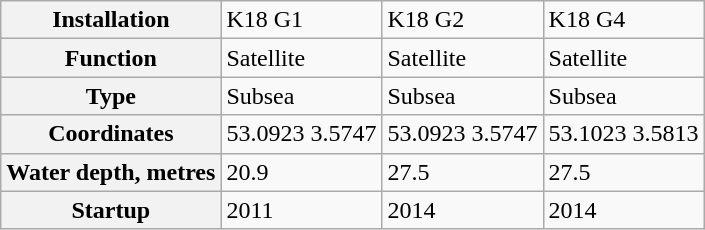<table class="wikitable">
<tr>
<th>Installation</th>
<td>K18 G1</td>
<td>K18 G2</td>
<td>K18 G4</td>
</tr>
<tr>
<th>Function</th>
<td>Satellite</td>
<td>Satellite</td>
<td>Satellite</td>
</tr>
<tr>
<th>Type</th>
<td>Subsea</td>
<td>Subsea</td>
<td>Subsea</td>
</tr>
<tr>
<th>Coordinates</th>
<td>53.0923 3.5747</td>
<td>53.0923 3.5747</td>
<td>53.1023 3.5813</td>
</tr>
<tr>
<th>Water depth, metres</th>
<td>20.9</td>
<td>27.5</td>
<td>27.5</td>
</tr>
<tr>
<th>Startup</th>
<td>2011</td>
<td>2014</td>
<td>2014</td>
</tr>
</table>
